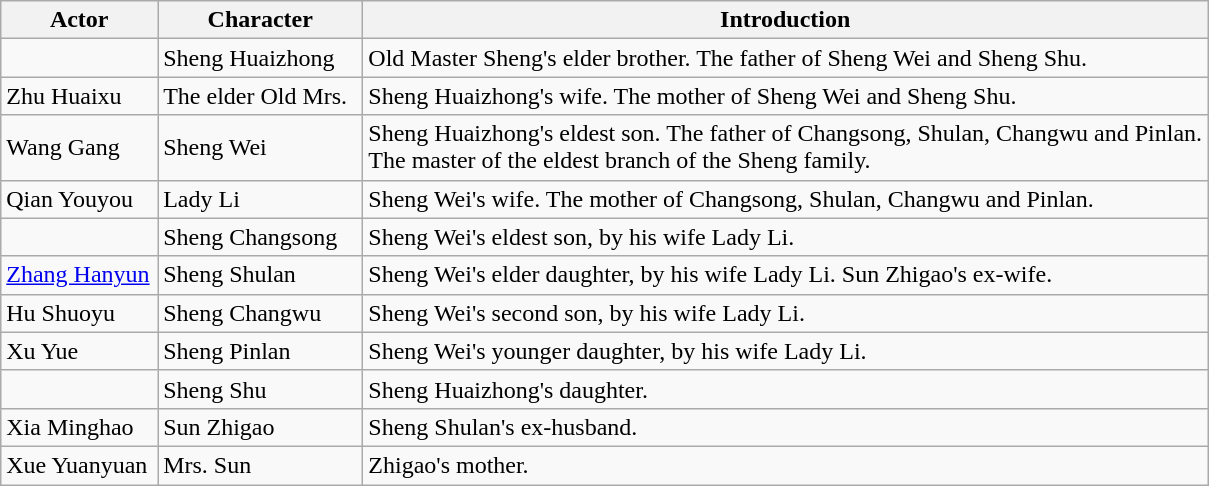<table class="wikitable">
<tr>
<th style="width:13%">Actor</th>
<th style="width:17%">Character</th>
<th>Introduction</th>
</tr>
<tr>
<td></td>
<td>Sheng Huaizhong</td>
<td>Old Master Sheng's elder brother. The father of Sheng Wei and Sheng Shu.</td>
</tr>
<tr>
<td>Zhu Huaixu</td>
<td>The elder Old Mrs.</td>
<td>Sheng Huaizhong's wife. The mother of Sheng Wei and Sheng Shu.</td>
</tr>
<tr>
<td>Wang Gang</td>
<td>Sheng Wei</td>
<td>Sheng Huaizhong's eldest son. The father of Changsong, Shulan, Changwu and Pinlan.<br> The master of the eldest branch of the Sheng family.</td>
</tr>
<tr>
<td>Qian Youyou</td>
<td>Lady Li</td>
<td>Sheng Wei's wife. The mother of Changsong, Shulan, Changwu and Pinlan.</td>
</tr>
<tr>
<td></td>
<td>Sheng Changsong</td>
<td>Sheng Wei's eldest son, by his wife Lady Li.</td>
</tr>
<tr>
<td><a href='#'>Zhang Hanyun</a></td>
<td>Sheng Shulan</td>
<td>Sheng Wei's elder daughter, by his wife Lady Li. Sun Zhigao's ex-wife.</td>
</tr>
<tr>
<td>Hu Shuoyu</td>
<td>Sheng Changwu</td>
<td>Sheng Wei's second son, by his wife Lady Li.</td>
</tr>
<tr>
<td>Xu Yue</td>
<td>Sheng Pinlan</td>
<td>Sheng Wei's younger daughter, by his wife Lady Li.</td>
</tr>
<tr>
<td></td>
<td>Sheng Shu</td>
<td>Sheng Huaizhong's daughter.</td>
</tr>
<tr>
<td>Xia Minghao</td>
<td>Sun Zhigao</td>
<td>Sheng Shulan's ex-husband.</td>
</tr>
<tr>
<td>Xue Yuanyuan</td>
<td>Mrs. Sun</td>
<td>Zhigao's mother.</td>
</tr>
</table>
